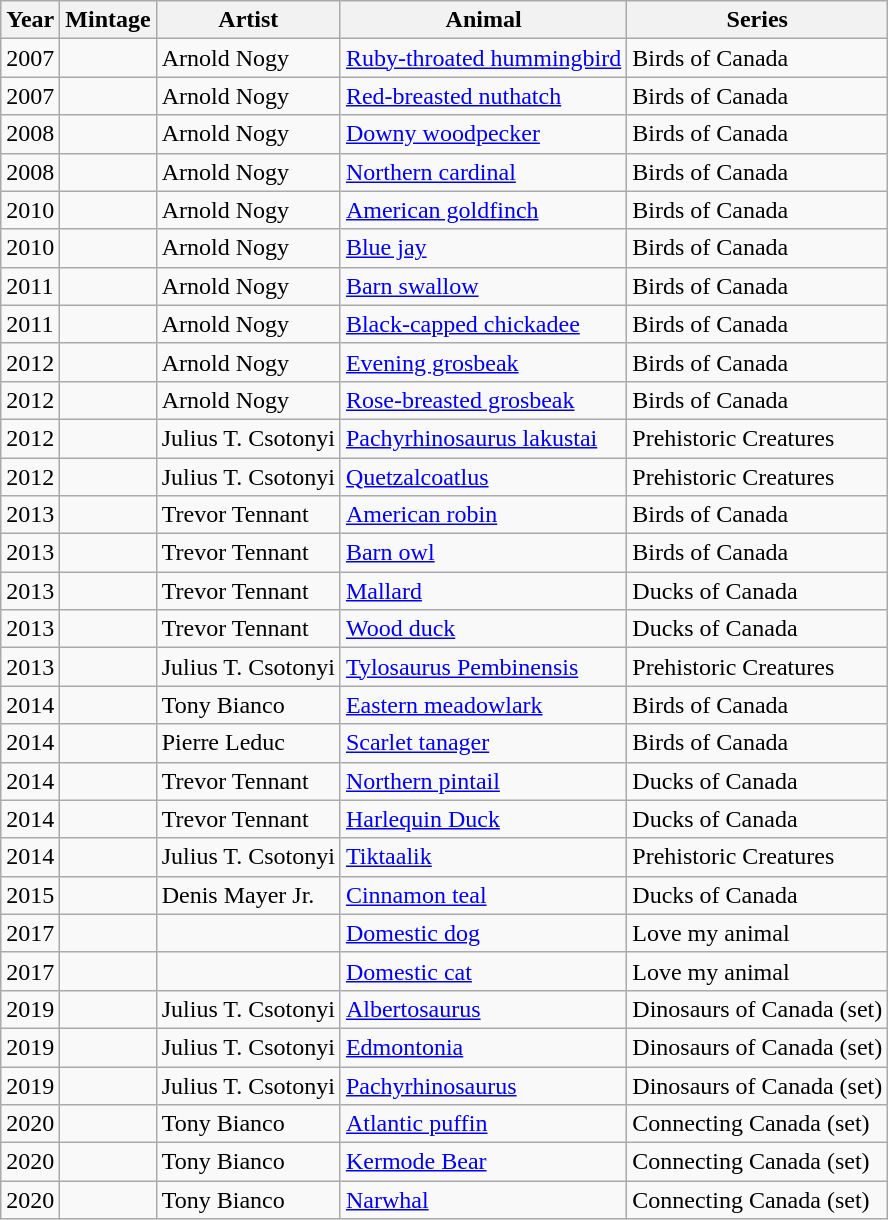<table class="wikitable sortable">
<tr>
<th>Year</th>
<th>Mintage</th>
<th>Artist</th>
<th>Animal</th>
<th>Series</th>
</tr>
<tr>
<td>2007</td>
<td></td>
<td>Arnold Nogy</td>
<td><a href='#'>Ruby-throated hummingbird</a></td>
<td>Birds of Canada</td>
</tr>
<tr>
<td>2007</td>
<td></td>
<td>Arnold Nogy</td>
<td><a href='#'>Red-breasted nuthatch</a></td>
<td>Birds of Canada</td>
</tr>
<tr>
<td>2008</td>
<td></td>
<td>Arnold Nogy</td>
<td><a href='#'>Downy woodpecker</a></td>
<td>Birds of Canada</td>
</tr>
<tr>
<td>2008</td>
<td></td>
<td>Arnold Nogy</td>
<td><a href='#'>Northern cardinal</a></td>
<td>Birds of Canada</td>
</tr>
<tr>
<td>2010</td>
<td></td>
<td>Arnold Nogy</td>
<td><a href='#'>American goldfinch</a></td>
<td>Birds of Canada</td>
</tr>
<tr>
<td>2010</td>
<td></td>
<td>Arnold Nogy</td>
<td><a href='#'>Blue jay</a></td>
<td>Birds of Canada</td>
</tr>
<tr>
<td>2011</td>
<td></td>
<td>Arnold Nogy</td>
<td><a href='#'>Barn swallow</a></td>
<td>Birds of Canada</td>
</tr>
<tr>
<td>2011</td>
<td></td>
<td>Arnold Nogy</td>
<td><a href='#'>Black-capped chickadee</a></td>
<td>Birds of Canada</td>
</tr>
<tr>
<td>2012</td>
<td></td>
<td>Arnold Nogy</td>
<td><a href='#'>Evening grosbeak</a></td>
<td>Birds of Canada</td>
</tr>
<tr>
<td>2012</td>
<td></td>
<td>Arnold Nogy</td>
<td><a href='#'>Rose-breasted grosbeak</a></td>
<td>Birds of Canada</td>
</tr>
<tr>
<td>2012</td>
<td></td>
<td>Julius T. Csotonyi</td>
<td><a href='#'>Pachyrhinosaurus lakustai</a></td>
<td>Prehistoric Creatures</td>
</tr>
<tr>
<td>2012</td>
<td></td>
<td>Julius T. Csotonyi</td>
<td><a href='#'>Quetzalcoatlus</a></td>
<td>Prehistoric Creatures</td>
</tr>
<tr>
<td>2013</td>
<td></td>
<td>Trevor Tennant</td>
<td><a href='#'>American robin</a></td>
<td>Birds of Canada</td>
</tr>
<tr>
<td>2013</td>
<td></td>
<td>Trevor Tennant</td>
<td><a href='#'>Barn owl</a></td>
<td>Birds of Canada</td>
</tr>
<tr>
<td>2013</td>
<td></td>
<td>Trevor Tennant</td>
<td><a href='#'>Mallard</a></td>
<td>Ducks of Canada</td>
</tr>
<tr>
<td>2013</td>
<td></td>
<td>Trevor Tennant</td>
<td><a href='#'>Wood duck</a></td>
<td>Ducks of Canada</td>
</tr>
<tr>
<td>2013</td>
<td></td>
<td>Julius T. Csotonyi</td>
<td><a href='#'>Tylosaurus Pembinensis</a></td>
<td>Prehistoric Creatures</td>
</tr>
<tr>
<td>2014</td>
<td></td>
<td>Tony Bianco</td>
<td><a href='#'>Eastern meadowlark</a></td>
<td>Birds of Canada</td>
</tr>
<tr>
<td>2014</td>
<td></td>
<td>Pierre Leduc</td>
<td><a href='#'>Scarlet tanager</a></td>
<td>Birds of Canada</td>
</tr>
<tr>
<td>2014</td>
<td></td>
<td>Trevor Tennant</td>
<td><a href='#'>Northern pintail</a></td>
<td>Ducks of Canada</td>
</tr>
<tr>
<td>2014</td>
<td></td>
<td>Trevor Tennant</td>
<td><a href='#'>Harlequin Duck</a></td>
<td>Ducks of Canada</td>
</tr>
<tr>
<td>2014</td>
<td></td>
<td>Julius T. Csotonyi</td>
<td><a href='#'>Tiktaalik</a></td>
<td>Prehistoric Creatures</td>
</tr>
<tr>
<td>2015</td>
<td></td>
<td>Denis Mayer Jr.</td>
<td><a href='#'>Cinnamon teal</a></td>
<td>Ducks of Canada</td>
</tr>
<tr>
<td>2017</td>
<td></td>
<td></td>
<td><a href='#'>Domestic dog</a></td>
<td>Love my animal</td>
</tr>
<tr>
<td>2017</td>
<td></td>
<td></td>
<td><a href='#'>Domestic cat</a></td>
<td>Love my animal</td>
</tr>
<tr>
<td>2019</td>
<td></td>
<td>Julius T. Csotonyi</td>
<td><a href='#'>Albertosaurus</a></td>
<td>Dinosaurs of Canada (set)</td>
</tr>
<tr>
<td>2019</td>
<td></td>
<td>Julius T. Csotonyi</td>
<td><a href='#'>Edmontonia</a></td>
<td>Dinosaurs of Canada (set)</td>
</tr>
<tr>
<td>2019</td>
<td></td>
<td>Julius T. Csotonyi</td>
<td><a href='#'>Pachyrhinosaurus</a></td>
<td>Dinosaurs of Canada (set)</td>
</tr>
<tr>
<td>2020</td>
<td></td>
<td>Tony Bianco</td>
<td><a href='#'>Atlantic puffin</a></td>
<td>Connecting Canada (set)</td>
</tr>
<tr>
<td>2020</td>
<td></td>
<td>Tony Bianco</td>
<td><a href='#'>Kermode Bear</a></td>
<td>Connecting Canada (set)</td>
</tr>
<tr>
<td>2020</td>
<td></td>
<td>Tony Bianco</td>
<td><a href='#'>Narwhal</a></td>
<td>Connecting Canada (set)</td>
</tr>
</table>
